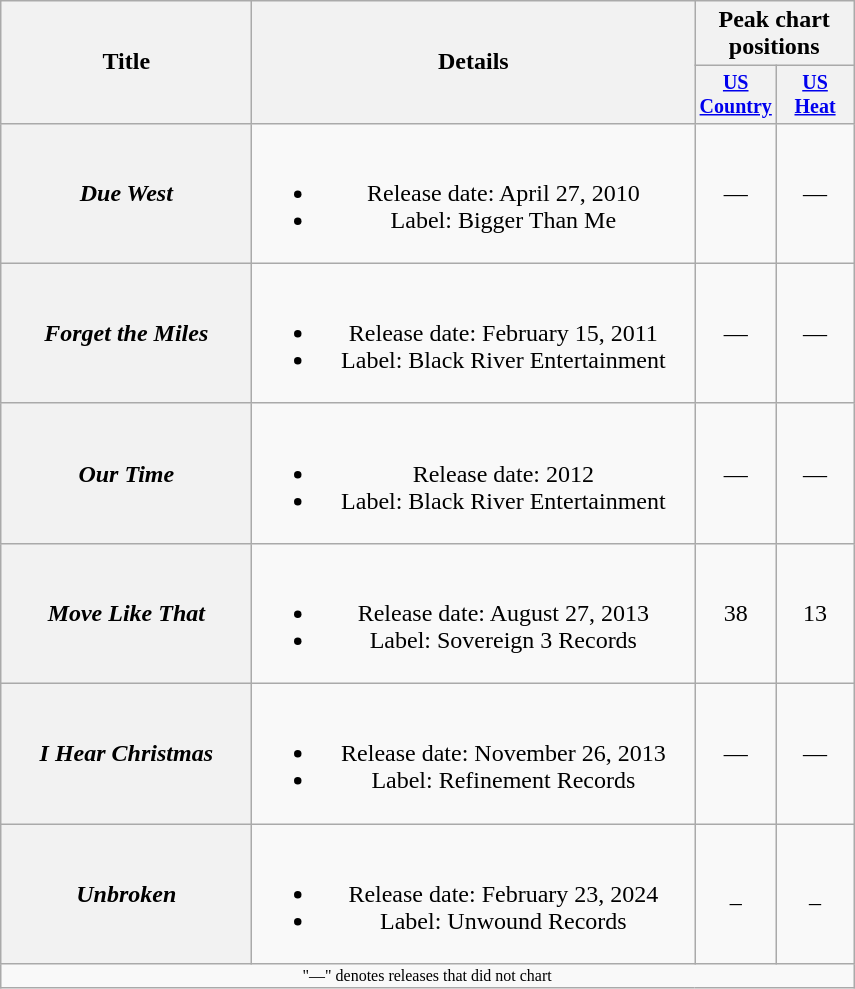<table class="wikitable plainrowheaders" style="text-align:center;">
<tr>
<th rowspan="2" style="width:10em;">Title</th>
<th rowspan="2" style="width:18em;">Details</th>
<th colspan="2">Peak chart<br>positions</th>
</tr>
<tr style="font-size:smaller;">
<th style="width:45px;"><a href='#'>US Country</a></th>
<th style="width:45px;"><a href='#'>US<br>Heat</a></th>
</tr>
<tr>
<th scope="row"><em>Due West</em></th>
<td><br><ul><li>Release date: April 27, 2010</li><li>Label: Bigger Than Me</li></ul></td>
<td>—</td>
<td>—</td>
</tr>
<tr>
<th scope="row"><em>Forget the Miles</em></th>
<td><br><ul><li>Release date: February 15, 2011</li><li>Label: Black River Entertainment</li></ul></td>
<td>—</td>
<td>—</td>
</tr>
<tr>
<th scope="row"><em>Our Time</em></th>
<td><br><ul><li>Release date: 2012</li><li>Label: Black River Entertainment</li></ul></td>
<td>—</td>
<td>—</td>
</tr>
<tr>
<th scope="row"><em>Move Like That</em></th>
<td><br><ul><li>Release date: August 27, 2013</li><li>Label: Sovereign 3 Records</li></ul></td>
<td>38</td>
<td>13</td>
</tr>
<tr>
<th scope="row"><em>I Hear Christmas</em></th>
<td><br><ul><li>Release date: November 26, 2013</li><li>Label: Refinement Records</li></ul></td>
<td>—</td>
<td>—</td>
</tr>
<tr>
<th scope="row"><em>Unbroken</em></th>
<td><br><ul><li>Release date: February 23, 2024</li><li>Label: Unwound Records</li></ul></td>
<td>_</td>
<td>_</td>
</tr>
<tr>
<td colspan="4" style="font-size:8pt">"—" denotes releases that did not chart</td>
</tr>
</table>
